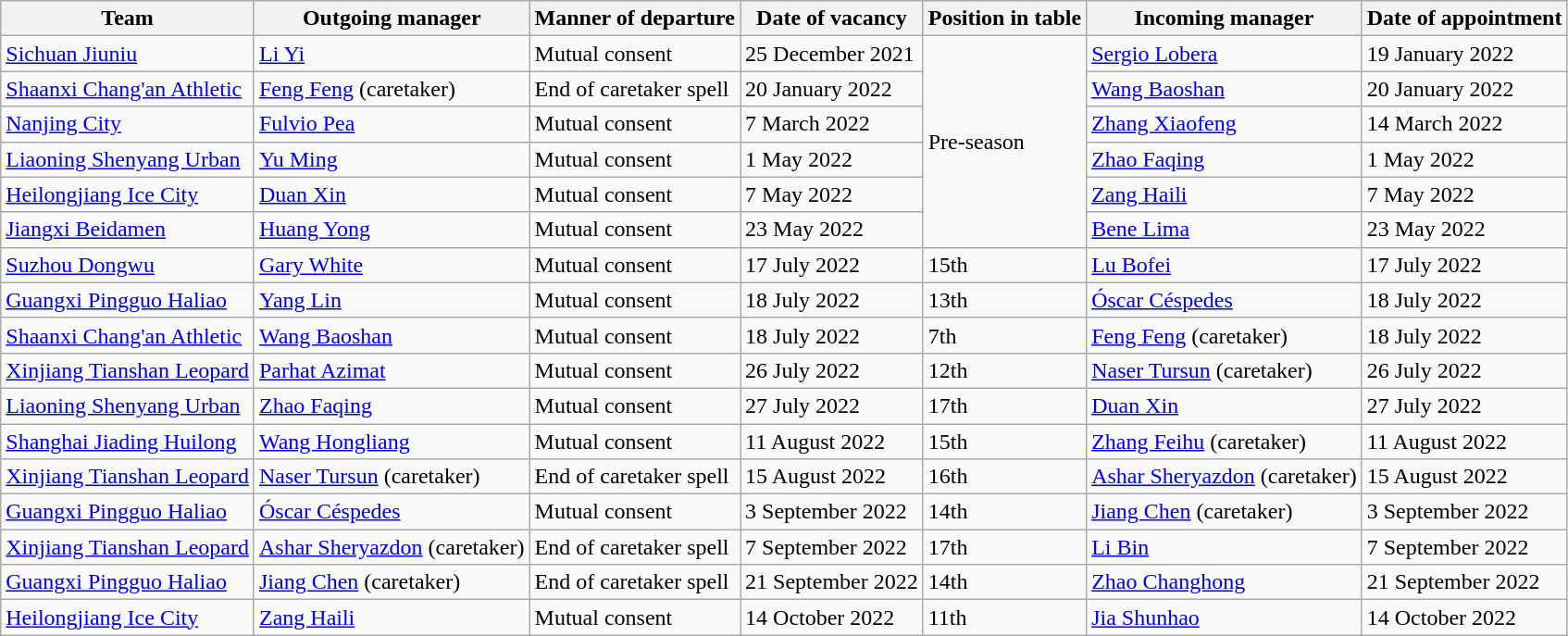<table class="wikitable">
<tr>
<th>Team</th>
<th>Outgoing manager</th>
<th>Manner of departure</th>
<th>Date of vacancy</th>
<th>Position in table</th>
<th>Incoming manager</th>
<th>Date of appointment</th>
</tr>
<tr>
<td><a href='#'>Sichuan Jiuniu</a></td>
<td> <a href='#'>Li Yi</a></td>
<td>Mutual consent</td>
<td>25 December 2021</td>
<td rowspan=6>Pre-season</td>
<td> <a href='#'>Sergio Lobera</a></td>
<td>19 January 2022</td>
</tr>
<tr>
<td><a href='#'>Shaanxi Chang'an Athletic</a></td>
<td> <a href='#'>Feng Feng</a> (caretaker)</td>
<td>End of caretaker spell</td>
<td>20 January 2022</td>
<td> <a href='#'>Wang Baoshan</a></td>
<td>20 January 2022</td>
</tr>
<tr>
<td><a href='#'>Nanjing City</a></td>
<td> <a href='#'>Fulvio Pea</a></td>
<td>Mutual consent</td>
<td>7 March 2022</td>
<td> <a href='#'>Zhang Xiaofeng</a></td>
<td>14 March 2022</td>
</tr>
<tr>
<td><a href='#'>Liaoning Shenyang Urban</a></td>
<td> <a href='#'>Yu Ming</a></td>
<td>Mutual consent</td>
<td>1 May 2022</td>
<td> <a href='#'>Zhao Faqing</a></td>
<td>1 May 2022</td>
</tr>
<tr>
<td><a href='#'>Heilongjiang Ice City</a></td>
<td> <a href='#'>Duan Xin</a></td>
<td>Mutual consent</td>
<td>7 May 2022</td>
<td> <a href='#'>Zang Haili</a></td>
<td>7 May 2022</td>
</tr>
<tr>
<td><a href='#'>Jiangxi Beidamen</a></td>
<td> <a href='#'>Huang Yong</a></td>
<td>Mutual consent</td>
<td>23 May 2022</td>
<td> <a href='#'>Bene Lima</a></td>
<td>23 May 2022</td>
</tr>
<tr>
<td><a href='#'>Suzhou Dongwu</a></td>
<td> <a href='#'>Gary White</a></td>
<td>Mutual consent</td>
<td>17 July 2022</td>
<td>15th</td>
<td> <a href='#'>Lu Bofei</a></td>
<td>17 July 2022</td>
</tr>
<tr>
<td><a href='#'>Guangxi Pingguo Haliao</a></td>
<td> <a href='#'>Yang Lin</a></td>
<td>Mutual consent</td>
<td>18 July 2022</td>
<td>13th</td>
<td> <a href='#'>Óscar Céspedes</a></td>
<td>18 July 2022</td>
</tr>
<tr>
<td><a href='#'>Shaanxi Chang'an Athletic</a></td>
<td> <a href='#'>Wang Baoshan</a></td>
<td>Mutual consent</td>
<td>18 July 2022</td>
<td>7th</td>
<td> <a href='#'>Feng Feng</a> (caretaker)</td>
<td>18 July 2022</td>
</tr>
<tr>
<td><a href='#'>Xinjiang Tianshan Leopard</a></td>
<td> <a href='#'>Parhat Azimat</a></td>
<td>Mutual consent</td>
<td>26 July 2022</td>
<td>12th</td>
<td> <a href='#'>Naser Tursun</a> (caretaker)</td>
<td>26 July 2022</td>
</tr>
<tr>
<td><a href='#'>Liaoning Shenyang Urban</a></td>
<td> <a href='#'>Zhao Faqing</a></td>
<td>Mutual consent</td>
<td>27 July 2022</td>
<td>17th</td>
<td> <a href='#'>Duan Xin</a></td>
<td>27 July 2022</td>
</tr>
<tr>
<td><a href='#'>Shanghai Jiading Huilong</a></td>
<td> <a href='#'>Wang Hongliang</a></td>
<td>Mutual consent</td>
<td>11 August 2022</td>
<td>15th</td>
<td> <a href='#'>Zhang Feihu</a> (caretaker)</td>
<td>11 August 2022</td>
</tr>
<tr>
<td><a href='#'>Xinjiang Tianshan Leopard</a></td>
<td> <a href='#'>Naser Tursun</a> (caretaker)</td>
<td>End of caretaker spell</td>
<td>15 August 2022</td>
<td>16th</td>
<td> <a href='#'>Ashar Sheryazdon</a> (caretaker)</td>
<td>15 August 2022</td>
</tr>
<tr>
<td><a href='#'>Guangxi Pingguo Haliao</a></td>
<td> <a href='#'>Óscar Céspedes</a></td>
<td>Mutual consent</td>
<td>3 September 2022</td>
<td>14th</td>
<td> <a href='#'>Jiang Chen</a> (caretaker)</td>
<td>3 September 2022</td>
</tr>
<tr>
<td><a href='#'>Xinjiang Tianshan Leopard</a></td>
<td> <a href='#'>Ashar Sheryazdon</a> (caretaker)</td>
<td>End of caretaker spell</td>
<td>7 September 2022</td>
<td>17th</td>
<td> <a href='#'>Li Bin</a></td>
<td>7 September 2022</td>
</tr>
<tr>
<td><a href='#'>Guangxi Pingguo Haliao</a></td>
<td> <a href='#'>Jiang Chen</a> (caretaker)</td>
<td>End of caretaker spell</td>
<td>21 September 2022</td>
<td>14th</td>
<td> <a href='#'>Zhao Changhong</a></td>
<td>21 September 2022</td>
</tr>
<tr>
<td><a href='#'>Heilongjiang Ice City</a></td>
<td> <a href='#'>Zang Haili</a></td>
<td>Mutual consent</td>
<td>14 October 2022</td>
<td>11th</td>
<td> <a href='#'>Jia Shunhao</a></td>
<td>14 October 2022</td>
</tr>
</table>
